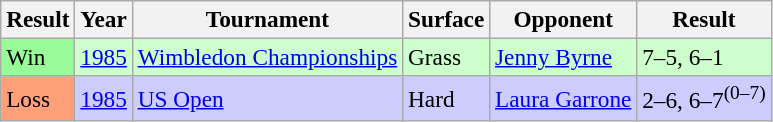<table class="sortable wikitable" style="font-size:97%;">
<tr>
<th><strong>Result</strong></th>
<th><strong>Year</strong></th>
<th><strong>Tournament</strong></th>
<th><strong>Surface</strong></th>
<th><strong>Opponent</strong></th>
<th><strong>Result</strong></th>
</tr>
<tr bgcolor="#CCFFCC">
<td style="background:#98fb98;">Win</td>
<td><a href='#'>1985</a></td>
<td><a href='#'>Wimbledon Championships</a></td>
<td>Grass</td>
<td> <a href='#'>Jenny Byrne</a></td>
<td>7–5, 6–1</td>
</tr>
<tr bgcolor="#CCCCFF">
<td style="background:#ffa07a;">Loss</td>
<td><a href='#'>1985</a></td>
<td><a href='#'>US Open</a></td>
<td>Hard</td>
<td> <a href='#'>Laura Garrone</a></td>
<td>2–6, 6–7<sup>(0–7)</sup></td>
</tr>
</table>
